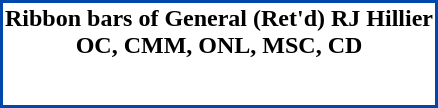<table style="margin:1em auto; background:white; border: 2px #0047AB solid; border-collapse: collapse;">
<tr bgcolor="white">
<th colspan="4" align="center"><span>Ribbon bars of General (Ret'd) RJ Hillier <br>OC, CMM, ONL, MSC, CD </span><br><table>
<tr>
<td></td>
<td></td>
<td></td>
</tr>
<tr>
</tr>
<tr>
<td></td>
<td></td>
<td></td>
</tr>
<tr>
</tr>
<tr>
<td></td>
<td></td>
<td></td>
</tr>
<tr>
<td></td>
<td></td>
<td></td>
</tr>
<tr>
<td></td>
<td></td>
<td></td>
</tr>
<tr>
<td></td>
<td></td>
<td></td>
</tr>
</table>
</th>
</tr>
</table>
